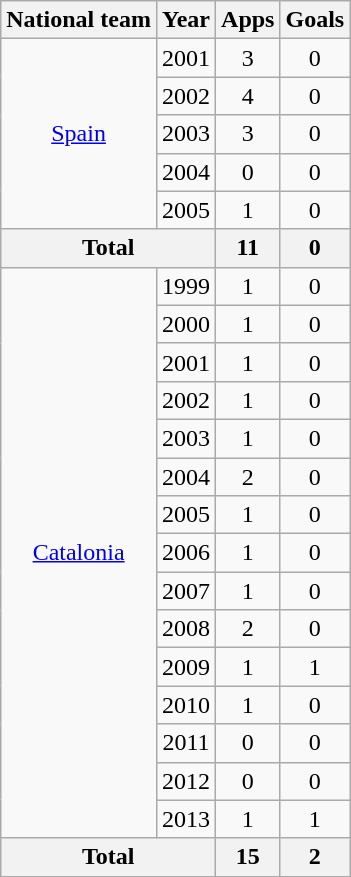<table class="wikitable" style="text-align:center">
<tr>
<th>National team</th>
<th>Year</th>
<th>Apps</th>
<th>Goals</th>
</tr>
<tr>
<td rowspan="5"><a href='#'>Spain</a></td>
<td>2001</td>
<td>3</td>
<td>0</td>
</tr>
<tr>
<td>2002</td>
<td>4</td>
<td>0</td>
</tr>
<tr>
<td>2003</td>
<td>3</td>
<td>0</td>
</tr>
<tr>
<td>2004</td>
<td>0</td>
<td>0</td>
</tr>
<tr>
<td>2005</td>
<td>1</td>
<td>0</td>
</tr>
<tr>
<th colspan="2">Total</th>
<th>11</th>
<th>0</th>
</tr>
<tr>
<td rowspan="15"><a href='#'>Catalonia</a></td>
<td>1999</td>
<td>1</td>
<td>0</td>
</tr>
<tr>
<td>2000</td>
<td>1</td>
<td>0</td>
</tr>
<tr>
<td>2001</td>
<td>1</td>
<td>0</td>
</tr>
<tr>
<td>2002</td>
<td>1</td>
<td>0</td>
</tr>
<tr>
<td>2003</td>
<td>1</td>
<td>0</td>
</tr>
<tr>
<td>2004</td>
<td>2</td>
<td>0</td>
</tr>
<tr>
<td>2005</td>
<td>1</td>
<td>0</td>
</tr>
<tr>
<td>2006</td>
<td>1</td>
<td>0</td>
</tr>
<tr>
<td>2007</td>
<td>1</td>
<td>0</td>
</tr>
<tr>
<td>2008</td>
<td>2</td>
<td>0</td>
</tr>
<tr>
<td>2009</td>
<td>1</td>
<td>1</td>
</tr>
<tr>
<td>2010</td>
<td>1</td>
<td>0</td>
</tr>
<tr>
<td>2011</td>
<td>0</td>
<td>0</td>
</tr>
<tr>
<td>2012</td>
<td>0</td>
<td>0</td>
</tr>
<tr>
<td>2013</td>
<td>1</td>
<td>1</td>
</tr>
<tr>
<th colspan="2">Total</th>
<th>15</th>
<th>2</th>
</tr>
</table>
